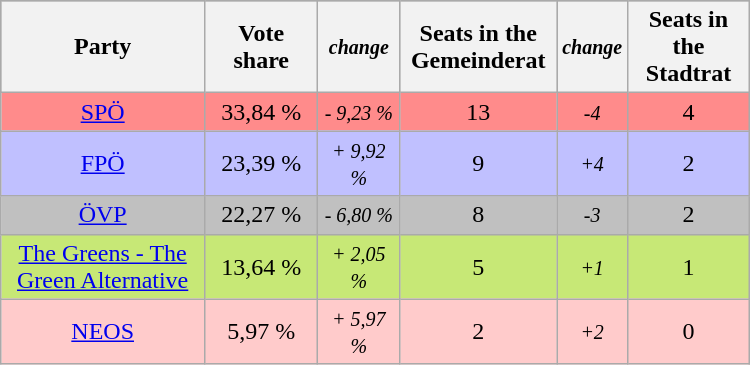<table class="prettytable" style="text-align:center" width="500px">
<tr style="background:#A0A0A0;">
<th width="150px">Party</th>
<th width="80px">Vote share</th>
<th width="50px"><em><small>change</small></em></th>
<th width="100px">Seats in the Gemeinderat</th>
<th width="40px"><em><small>change</small></em></th>
<th width="80px">Seats in the Stadtrat</th>
</tr>
<tr style="background:#FF8B8B;">
<td><a href='#'>SPÖ</a></td>
<td>33,84  %</td>
<td><em><small>- 9,23 %</small></em></td>
<td>13</td>
<td><em><small>-4</small></em></td>
<td>4</td>
</tr>
<tr style="background:#C0C0FF;">
<td><a href='#'>FPÖ</a></td>
<td>23,39 %</td>
<td><em><small>+ 9,92 %</small></em></td>
<td>9</td>
<td><em><small>+4</small></em></td>
<td>2</td>
</tr>
<tr style="background:#c0c0c0;">
<td><a href='#'>ÖVP</a></td>
<td>22,27 %</td>
<td><em><small>- 6,80 %</small></em></td>
<td>8</td>
<td><em><small>-3</small></em></td>
<td>2</td>
</tr>
<tr style="background:#c7e876;">
<td><a href='#'>The Greens - The Green Alternative</a></td>
<td>13,64 %</td>
<td><em><small>+ 2,05 %</small></em></td>
<td>5</td>
<td><em><small>+1</small></em></td>
<td>1</td>
</tr>
<tr style="background:#FFCBCB;">
<td><a href='#'>NEOS</a></td>
<td>5,97 %</td>
<td><em><small>+ 5,97 %</small></em></td>
<td>2</td>
<td><em><small>+2</small></em></td>
<td>0</td>
</tr>
</table>
